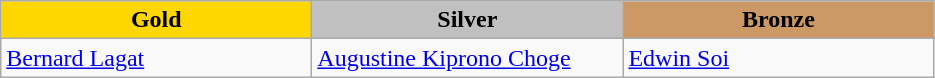<table class="wikitable" style="text-align:left">
<tr align="center">
<td width=200 bgcolor=gold><strong>Gold</strong></td>
<td width=200 bgcolor=silver><strong>Silver</strong></td>
<td width=200 bgcolor=CC9966><strong>Bronze</strong></td>
</tr>
<tr>
<td><a href='#'>Bernard Lagat</a><br><em></em></td>
<td><a href='#'>Augustine Kiprono Choge</a><br><em></em></td>
<td><a href='#'>Edwin Soi</a><br><em></em></td>
</tr>
</table>
